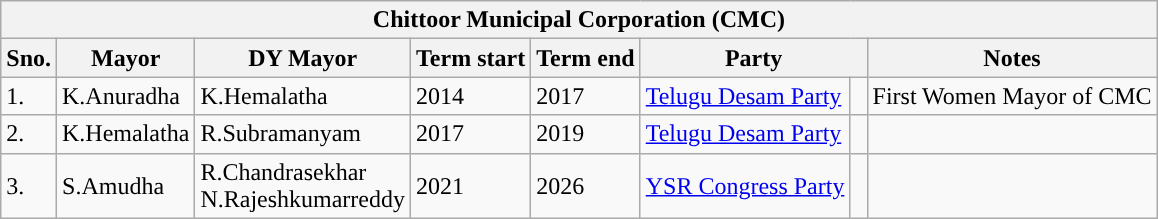<table class="wikitable sortable">
<tr>
<th colspan="8">Chittoor Municipal Corporation (CMC)</th>
</tr>
<tr>
<th>Sno.</th>
<th>Mayor</th>
<th>DY Mayor</th>
<th>Term start</th>
<th>Term end</th>
<th colspan=2>Party</th>
<th>Notes</th>
</tr>
<tr>
<td>1.</td>
<td>K.Anuradha</td>
<td>K.Hemalatha</td>
<td>2014</td>
<td>2017</td>
<td rowspan="1"><a href='#'>Telugu Desam Party</a></td>
<td rowspan="1" width="4px" style="background-color: "></td>
<td>First Women Mayor of CMC</td>
</tr>
<tr>
<td>2.</td>
<td>K.Hemalatha</td>
<td>R.Subramanyam</td>
<td>2017</td>
<td>2019</td>
<td rowspan="1"><a href='#'>Telugu Desam Party</a></td>
<td rowspan="1" width="4px" style="background-color: "></td>
<td></td>
</tr>
<tr>
<td>3.</td>
<td>S.Amudha</td>
<td>R.Chandrasekhar<br>N.Rajeshkumarreddy</td>
<td>2021</td>
<td>2026</td>
<td rowspan="1"><a href='#'>YSR Congress Party</a></td>
<td rowspan="1" width="4px" style="background-color: "></td>
<td></td>
</tr>
</table>
